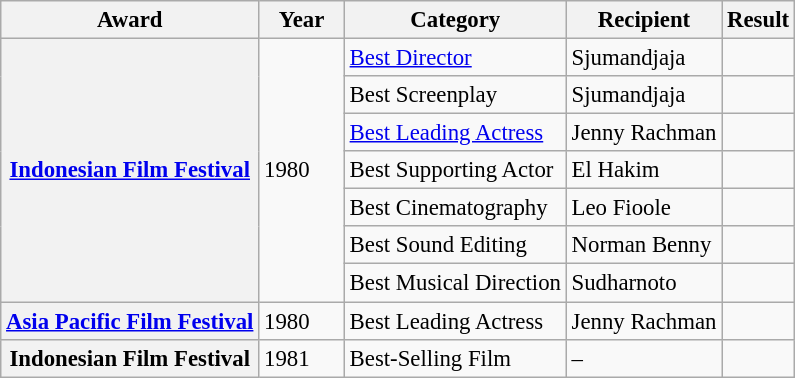<table class="wikitable plainrowheaders" style="font-size: 95%;">
<tr>
<th scope="col">Award</th>
<th scope="col"; width=50>Year</th>
<th scope="col">Category</th>
<th scope="col">Recipient</th>
<th scope="col">Result</th>
</tr>
<tr>
<th scope="row" rowspan="7"><a href='#'>Indonesian Film Festival</a></th>
<td rowspan="7">1980</td>
<td><a href='#'>Best Director</a></td>
<td>Sjumandjaja</td>
<td></td>
</tr>
<tr>
<td>Best Screenplay</td>
<td>Sjumandjaja</td>
<td></td>
</tr>
<tr>
<td><a href='#'>Best Leading Actress</a></td>
<td>Jenny Rachman</td>
<td></td>
</tr>
<tr>
<td>Best Supporting Actor</td>
<td>El Hakim</td>
<td></td>
</tr>
<tr>
<td>Best Cinematography</td>
<td>Leo Fioole</td>
<td></td>
</tr>
<tr>
<td>Best Sound Editing</td>
<td>Norman Benny</td>
<td></td>
</tr>
<tr>
<td>Best Musical Direction</td>
<td>Sudharnoto</td>
<td></td>
</tr>
<tr>
<th scope="row" rowspan="1"><a href='#'>Asia Pacific Film Festival</a></th>
<td>1980</td>
<td>Best Leading Actress</td>
<td>Jenny Rachman</td>
<td></td>
</tr>
<tr>
<th scope="row">Indonesian Film Festival</th>
<td>1981</td>
<td>Best-Selling Film</td>
<td>–</td>
<td></td>
</tr>
</table>
